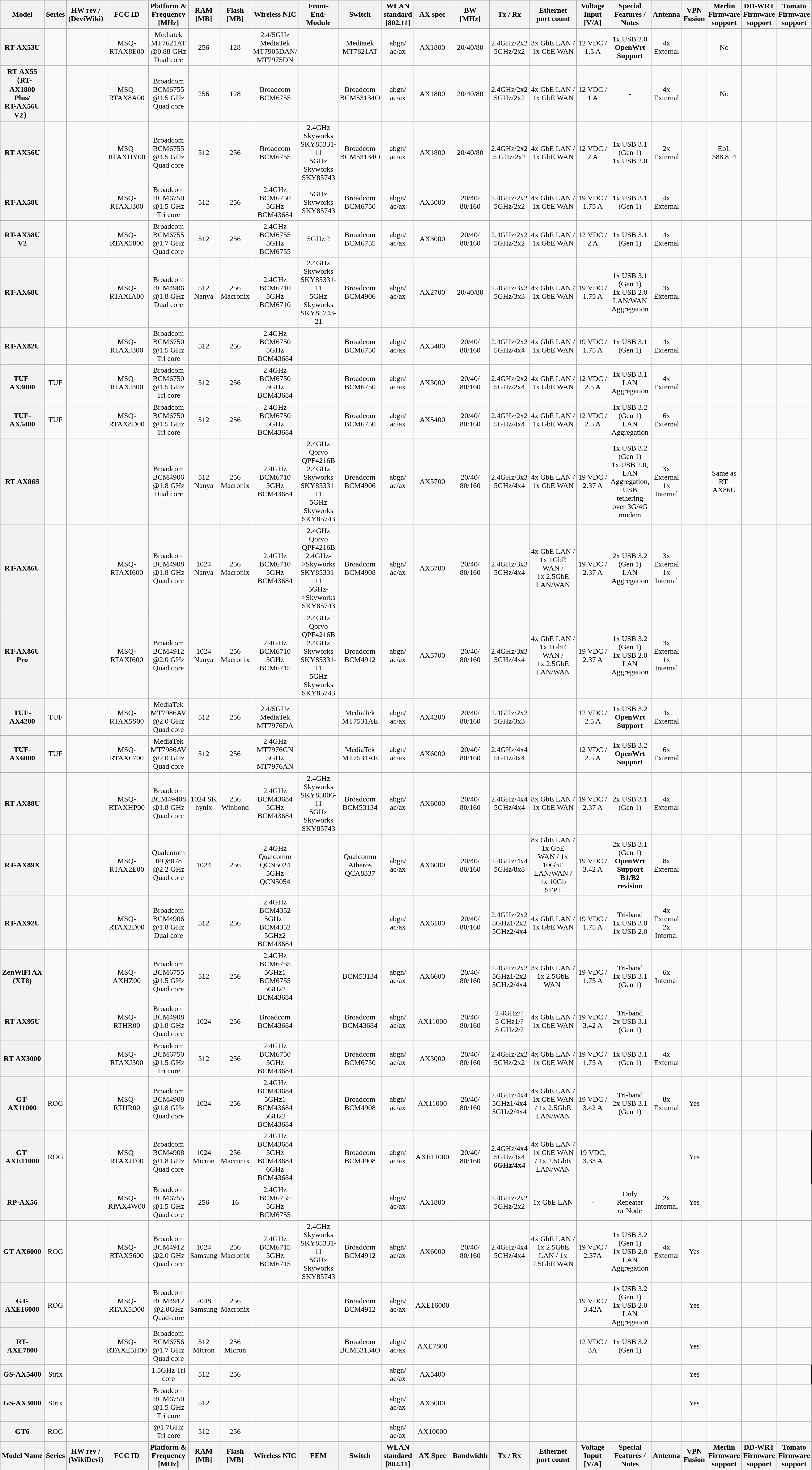<table class="wikitable sortable" style="border: 1px solid black; border-spacing: 0px; width: 100%; text-align:center;">
<tr>
<th>Model</th>
<th>Series</th>
<th>HW rev /<br>(DeviWiki)</th>
<th>FCC ID</th>
<th>Platform & Frequency [MHz]</th>
<th>RAM [MB]</th>
<th>Flash [MB]</th>
<th>Wireless NIC</th>
<th>Front-End-Module</th>
<th>Switch</th>
<th>WLAN standard [802.11]</th>
<th>AX spec</th>
<th>BW [MHz]</th>
<th>Tx / Rx</th>
<th>Ethernet port count</th>
<th>Voltage Input [V/A]</th>
<th>Special <br>Features / Notes</th>
<th>Antenna</th>
<th>VPN Fusion</th>
<th>Merlin Firmware support</th>
<th>DD-WRT Firmware support</th>
<th>Tomato Firmware support</th>
</tr>
<tr>
<th>RT-AX53U</th>
<td></td>
<td></td>
<td>MSQ-RTAX8E00</td>
<td>Mediatek MT7621AT @0.88 GHz Dual core</td>
<td>256</td>
<td>128</td>
<td>2.4/5GHz MediaTek<br>MT7905DAN/<br>MT7975DN</td>
<td></td>
<td>Mediatek MT7621AT</td>
<td>abgn/ ac/ax</td>
<td>AX1800</td>
<td>20/40/80</td>
<td>2.4GHz/2x2 <br>5GHz/2x2</td>
<td>3x GbE LAN /<br>1x GbE WAN</td>
<td>12 VDC / 1.5 A</td>
<td>1x USB 2.0<br><strong>OpenWrt Support</strong></td>
<td>4x External</td>
<td></td>
<td>No</td>
<td></td>
<td></td>
</tr>
<tr>
<th>RT-AX55<br>（RT-AX1800 Plus/<br>RT-AX56U V2）</th>
<td></td>
<td></td>
<td>MSQ-RTAX8A00</td>
<td>Broadcom BCM6755 @1.5 GHz Quad core</td>
<td>256</td>
<td>128</td>
<td>Broadcom BCM6755</td>
<td></td>
<td>Broadcom BCM53134O</td>
<td>abgn/ ac/ax</td>
<td>AX1800</td>
<td>20/40/80</td>
<td>2.4GHz/2x2 <br>5GHz/2x2</td>
<td>4x GbE LAN /<br>1x GbE WAN</td>
<td>12 VDC / 1 A</td>
<td>-</td>
<td>4x External</td>
<td></td>
<td>No</td>
<td></td>
<td></td>
</tr>
<tr>
<th>RT-AX56U</th>
<td></td>
<td></td>
<td>MSQ-RTAXHY00</td>
<td>Broadcom BCM6755 @1.5 GHz Quad core</td>
<td>512</td>
<td>256</td>
<td>Broadcom BCM6755</td>
<td>2.4GHz<br>Skyworks<br>SKY85331-11<br>5GHz<br>Skyworks<br>SKY85743</td>
<td>Broadcom BCM53134O</td>
<td>abgn/ ac/ax</td>
<td>AX1800</td>
<td>20/40/80</td>
<td>2.4GHz/2x2 <br>5 GHz/2x2</td>
<td>4x GbE LAN /<br>1x GbE WAN</td>
<td>12 VDC / 2 A</td>
<td>1x USB 3.1 <br>(Gen 1)<br>1x USB 2.0</td>
<td>2x External</td>
<td></td>
<td> EoL 388.8_4</td>
<td></td>
<td></td>
</tr>
<tr>
<th>RT-AX58U</th>
<td></td>
<td></td>
<td>MSQ-RTAXJ300</td>
<td>Broadcom BCM6750 @1.5 GHz Tri core</td>
<td>512</td>
<td>256</td>
<td>2.4GHz BCM6750 <br>5GHz BCM43684</td>
<td>5GHz Skyworks<br>SKY85743</td>
<td>Broadcom BCM6750</td>
<td>abgn/ ac/ax</td>
<td>AX3000</td>
<td>20/40/ 80/160</td>
<td>2.4GHz/2x2 <br>5GHz/2x2</td>
<td>4x GbE LAN /<br>1x GbE WAN</td>
<td>19 VDC / 1.75 A</td>
<td>1x USB 3.1 <br>(Gen 1)</td>
<td>4x External</td>
<td></td>
<td></td>
<td></td>
<td></td>
</tr>
<tr>
<th>RT-AX58U V2</th>
<td></td>
<td></td>
<td>MSQ-RTAX5000</td>
<td>Broadcom BCM6755 @1.7 GHz Quad core</td>
<td>512</td>
<td>256</td>
<td>2.4GHz BCM6755 <br>5GHz BCM6755</td>
<td>5GHz ?</td>
<td>Broadcom BCM6755</td>
<td>abgn/ ac/ax</td>
<td>AX3000</td>
<td>20/40/ 80/160</td>
<td>2.4GHz/2x2 <br>5GHz/2x2</td>
<td>4x GbE LAN /<br>1x GbE WAN</td>
<td>12 VDC / 2 A</td>
<td>1x USB 3.1 <br>(Gen 1)</td>
<td>4x External</td>
<td></td>
<td></td>
<td></td>
<td></td>
</tr>
<tr>
<th>RT-AX68U</th>
<td></td>
<td></td>
<td>MSQ-RTAXIA00</td>
<td>Broadcom BCM4906 @1.8 GHz Dual core</td>
<td>512 Nanya</td>
<td>256 Macronix</td>
<td>2.4GHz BCM6710 <br>5GHz BCM6710</td>
<td>2.4GHz Skyworks <br>SKY85331-11 <br>5GHz Skyworks <br>SKY85743-21</td>
<td>Broadcom <br>BCM4906</td>
<td>abgn/ ac/ax</td>
<td>AX2700</td>
<td>20/40/80</td>
<td>2.4GHz/3x3 <br>5GHz/3x3</td>
<td>4x GbE LAN /<br>1x GbE WAN</td>
<td>19 VDC / 1.75 A</td>
<td>1x USB 3.1 <br>(Gen 1)<br>1x USB 2.0 <br>LAN/WAN <br>Aggregation</td>
<td>3x External</td>
<td></td>
<td></td>
<td></td>
<td></td>
</tr>
<tr>
<th>RT-AX82U</th>
<td></td>
<td></td>
<td>MSQ-RTAXJ300</td>
<td>Broadcom BCM6750 @1.5 GHz Tri core</td>
<td>512</td>
<td>256</td>
<td>2.4GHz BCM6750 <br>5GHz BCM43684</td>
<td></td>
<td>Broadcom BCM6750</td>
<td>abgn/ ac/ax</td>
<td>AX5400</td>
<td>20/40/ 80/160</td>
<td>2.4GHz/2x2 <br>5GHz/4x4</td>
<td>4x GbE LAN /<br>1x GbE WAN</td>
<td>19 VDC / 1.75 A</td>
<td>1x USB 3.1 <br>(Gen 1)</td>
<td>4x External</td>
<td></td>
<td></td>
<td></td>
<td></td>
</tr>
<tr>
<th>TUF-AX3000</th>
<td>TUF</td>
<td></td>
<td>MSQ-RTAXJ300</td>
<td>Broadcom BCM6750 @1.5 GHz Tri core</td>
<td>512</td>
<td>256</td>
<td>2.4GHz BCM6750<br>5GHz BCM43684</td>
<td></td>
<td>Broadcom BCM6750</td>
<td>abgn/ ac/ax</td>
<td>AX3000</td>
<td>20/40/ 80/160</td>
<td>2.4GHz/2x2 <br>5GHz/2x4</td>
<td>4x GbE LAN /<br>1x GbE WAN</td>
<td>12 VDC / 2.5 A</td>
<td>1x USB 3.1 <br>LAN <br>Aggregation</td>
<td>4x External</td>
<td></td>
<td></td>
<td></td>
<td></td>
</tr>
<tr>
<th>TUF-AX5400</th>
<td>TUF</td>
<td></td>
<td>MSQ-RTAX8D00</td>
<td>Broadcom BCM6750 @1.5 GHz Tri core</td>
<td>512</td>
<td>256</td>
<td>2.4GHz BCM6750<br>5GHz BCM43684</td>
<td></td>
<td>Broadcom BCM6750</td>
<td>abgn/ ac/ax</td>
<td>AX5400</td>
<td>20/40/ 80/160</td>
<td>2.4GHz/2x2 <br>5GHz/4x4</td>
<td>4x GbE LAN /<br>1x GbE WAN</td>
<td>12 VDC / 2.5 A</td>
<td>1x USB 3.2 <br>(Gen 1)<br>LAN <br>Aggregation</td>
<td>6x External</td>
<td></td>
<td></td>
<td></td>
<td></td>
</tr>
<tr>
<th>RT-AX86S </th>
<td></td>
<td></td>
<td></td>
<td>Broadcom BCM4906 @1.8 GHz Dual core</td>
<td>512 Nanya</td>
<td>256 Macronix</td>
<td>2.4GHz BCM6710<br>5GHz BCM43684</td>
<td>2.4GHz Qorvo QPF4216B<br>2.4GHz Skyworks SKY85331-11<br>5GHz Skyworks SKY85743</td>
<td>Broadcom BCM4906</td>
<td>abgn/ ac/ax</td>
<td>AX5700</td>
<td>20/40/ 80/160</td>
<td>2.4GHz/3x3<br>5GHz/4x4</td>
<td>4x GbE LAN /<br>1x GbE WAN</td>
<td>19 VDC / 2.37 A</td>
<td>1x USB 3.2 <br>(Gen 1)<br>1x USB 2.0, LAN <br>Aggregation, <br>USB tethering <br>over 3G/4G modem </td>
<td>3x External<br>1x Internal</td>
<td></td>
<td> Same as RT-AX86U</td>
<td></td>
<td></td>
</tr>
<tr>
<th>RT-AX86U</th>
<td></td>
<td></td>
<td>MSQ-RTAXI600</td>
<td>Broadcom BCM4908 @1.8 GHz Quad core</td>
<td>1024 Nanya</td>
<td>256 Macronix</td>
<td>2.4GHz BCM6710<br>5GHz BCM43684</td>
<td>2.4GHz Qorvo QPF4216B<br>2.4GHz->Skyworks SKY85331-11<br>5GHz->Skyworks SKY85743</td>
<td>Broadcom BCM4908</td>
<td>abgn/ ac/ax</td>
<td>AX5700</td>
<td>20/40/ 80/160</td>
<td>2.4GHz/3x3<br>5GHz/4x4</td>
<td>4x GbE LAN /<br>1x 1GbE WAN /<br> 1x 2.5GbE LAN/WAN</td>
<td>19 VDC / 2.37 A</td>
<td>2x USB 3.2 <br>(Gen 1)<br>LAN <br>Aggregation</td>
<td>3x External<br>1x Internal</td>
<td></td>
<td></td>
<td></td>
<td></td>
</tr>
<tr>
<th>RT-AX86U Pro</th>
<td></td>
<td></td>
<td>MSQ-RTAXI600</td>
<td>Broadcom BCM4912 @2.0 GHz Quad core</td>
<td>1024 Nanya</td>
<td>256 Macronix</td>
<td>2.4GHz BCM6710<br>5GHz BCM6715</td>
<td>2.4GHz Qorvo QPF4216B<br>2.4GHz Skyworks SKY85331-11<br>5GHz Skyworks SKY85743</td>
<td>Broadcom BCM4912</td>
<td>abgn/ ac/ax</td>
<td>AX5700</td>
<td>20/40/ 80/160</td>
<td>2.4GHz/3x3 <br>5GHz/4x4</td>
<td>4x GbE LAN /<br>1x 1GbE WAN /<br> 1x 2.5GbE LAN/WAN</td>
<td>19 VDC / 2.37 A</td>
<td>1x USB 3.2 <br>(Gen 1)<br>1x USB 2.0<br>LAN <br>Aggregation</td>
<td>3x External<br>1x Internal</td>
<td></td>
<td></td>
<td></td>
<td></td>
</tr>
<tr>
<th>TUF-AX4200</th>
<td>TUF</td>
<td></td>
<td>MSQ-RTAX5S00</td>
<td>MediaTek MT7986AV @2.0 GHz Quad core</td>
<td>512</td>
<td>256</td>
<td>2.4/5GHz MediaTek<br>MT7976DA</td>
<td></td>
<td>MediaTek MT7531AE</td>
<td>abgn/ ac/ax</td>
<td>AX4200</td>
<td>20/40/ 80/160</td>
<td>2.4GHz/2x2<br>5GHz/3x3</td>
<td></td>
<td>12 VDC / 2.5 A</td>
<td>1x USB 3.2<br><strong>OpenWrt Support</strong></td>
<td>4x External</td>
<td></td>
<td></td>
<td></td>
<td></td>
</tr>
<tr>
<th>TUF-AX6000</th>
<td>TUF</td>
<td></td>
<td>MSQ-RTAX6700</td>
<td>MediaTek MT7986AV @2.0 GHz Quad core</td>
<td>512</td>
<td>256</td>
<td>2.4GHz MT7976GN<br>5GHz MT7976AN</td>
<td></td>
<td>MediaTek MT7531AE</td>
<td>abgn/ ac/ax</td>
<td>AX6000</td>
<td>20/40/ 80/160</td>
<td>2.4GHz/4x4<br>5GHz/4x4</td>
<td></td>
<td>12 VDC / 2.5 A</td>
<td>1x USB 3.2<br><strong>OpenWrt Support</strong></td>
<td>6x External</td>
<td></td>
<td></td>
<td></td>
<td></td>
</tr>
<tr>
<th>RT-AX88U</th>
<td></td>
<td></td>
<td>MSQ-RTAXHP00</td>
<td>Broadcom BCM49408 @1.8 GHz Quad core</td>
<td>1024 SK hynix</td>
<td>256 Winbond</td>
<td>2.4GHz BCM43684<br>5GHz BCM43684</td>
<td>2.4GHz Skyworks SKY85006-11<br>5GHz Skyworks SKY85743</td>
<td>Broadcom BCM53134</td>
<td>abgn/ ac/ax</td>
<td>AX6000</td>
<td>20/40/ 80/160</td>
<td>2.4GHz/4x4 <br>5GHz/4x4</td>
<td>8x GbE LAN /<br>1x GbE WAN</td>
<td>19 VDC /<br>2.37 A</td>
<td>2x USB 3.1 <br>(Gen 1)</td>
<td>4x External</td>
<td></td>
<td></td>
<td></td>
<td></td>
</tr>
<tr>
<th>RT-AX89X</th>
<td></td>
<td></td>
<td>MSQ-RTAX2E00</td>
<td>Qualcomm IPQ8078 @2.2 GHz Quad core</td>
<td>1024</td>
<td>256</td>
<td>2.4GHz Qualcomm QCN5024 <br>5GHz QCN5054</td>
<td></td>
<td>Qualcomm Atheros QCA8337</td>
<td>abgn/ ac/ax</td>
<td>AX6000</td>
<td>20/40/ 80/160</td>
<td>2.4GHz/4x4 <br>5GHz/8x8</td>
<td>8x GbE LAN /<br>1x GbE WAN / 1x 10GbE LAN/WAN / 1x 10Gb SFP+</td>
<td>19 VDC /<br>3.42 A</td>
<td>2x USB 3.1 <br>(Gen 1)<br><strong>OpenWrt Support B1/B2 revision</strong></td>
<td>8x External</td>
<td></td>
<td></td>
<td></td>
<td></td>
</tr>
<tr>
<th>RT-AX92U</th>
<td></td>
<td></td>
<td>MSQ-RTAX2D00</td>
<td>Broadcom BCM4906 @1.8 GHz Dual core</td>
<td>512</td>
<td>256</td>
<td>2.4GHz BCM4352<br>5GHz1 BCM4352<br>5GHz2 BCM43684</td>
<td></td>
<td></td>
<td>abgn/ ac/ax</td>
<td>AX6100</td>
<td>20/40/ 80/160</td>
<td>2.4GHz/2x2<br>5GHz1/2x2<br>5GHz2/4x4</td>
<td>4x GbE LAN /<br>1x GbE WAN</td>
<td>19 VDC /<br>1.75 A</td>
<td>Tri-band<br>1x USB 3.0<br>1x USB 2.0</td>
<td>4x External<br>2x Internal</td>
<td></td>
<td></td>
<td></td>
<td></td>
</tr>
<tr>
<th>ZenWiFi AX (XT8)</th>
<td></td>
<td></td>
<td>MSQ-AXHZ00</td>
<td>Broadcom BCM6755 @1.5 GHz Quad core</td>
<td>512</td>
<td>256</td>
<td>2.4GHz BCM6755<br>5GHz1 BCM6755<br>5GHz2 BCM43684</td>
<td></td>
<td>BCM53134</td>
<td>abgn/ ac/ax</td>
<td>AX6600</td>
<td>20/40/ 80/160</td>
<td>2.4GHz/2x2<br>5GHz1/2x2<br>5GHz2/4x4</td>
<td>3x GbE LAN /<br>1x 2.5GbE WAN </td>
<td>19 VDC /<br>1.75 A</td>
<td>Tri-band<br>1x USB 3.1<br>(Gen 1)</td>
<td>6x Internal</td>
<td></td>
<td></td>
<td></td>
<td></td>
</tr>
<tr>
<th>RT-AX95U</th>
<td></td>
<td></td>
<td>MSQ-RTHR00</td>
<td>Broadcom BCM4908 @1.8 GHz Quad core</td>
<td>1024</td>
<td>256</td>
<td>Broadcom BCM43684</td>
<td></td>
<td>Broadcom BCM43684</td>
<td>abgn/ ac/ax</td>
<td>AX11000</td>
<td>20/40/ 80/160</td>
<td>2.4GHz/?<br>5 GHz1/?<br>5 GHz2/?</td>
<td>4x GbE LAN /<br>1x GbE WAN</td>
<td>19 VDC /<br>3.42 A</td>
<td>Tri-band<br>2x USB 3.1<br>(Gen 1)</td>
<td></td>
<td></td>
<td></td>
<td></td>
<td></td>
</tr>
<tr>
<th>RT-AX3000</th>
<td></td>
<td></td>
<td>MSQ-RTAXJ300</td>
<td>Broadcom BCM6750 @1.5 GHz Tri core</td>
<td>512</td>
<td>256</td>
<td>2.4GHz BCM6750<br>5GHz BCM43684</td>
<td></td>
<td>Broadcom BCM6750</td>
<td>abgn/ ac/ax</td>
<td>AX3000</td>
<td>20/40/ 80/160</td>
<td>2.4GHz/2x2 <br>5GHz/2x2</td>
<td>4x GbE LAN /<br>1x GbE WAN</td>
<td>19 VDC /<br>1.75 A</td>
<td>1x USB 3.1 <br>(Gen 1)</td>
<td>4x External</td>
<td></td>
<td></td>
<td></td>
<td></td>
</tr>
<tr>
<th>GT-AX11000</th>
<td>ROG</td>
<td></td>
<td>MSQ-RTHR00</td>
<td>Broadcom BCM4908 @1.8 GHz Quad core</td>
<td>1024</td>
<td>256</td>
<td>2.4GHz BCM43684<br>5GHz1 BCM43684<br>5GHz2 BCM43684</td>
<td></td>
<td>Broadcom BCM4908</td>
<td>abgn/ ac/ax</td>
<td>AX11000</td>
<td>20/40/ 80/160</td>
<td>2.4GHz/4x4<br>5GHz1/4x4<br>5GHz2/4x4</td>
<td>4x GbE LAN /<br>1x GbE WAN / 1x 2.5GbE LAN/WAN</td>
<td>19 VDC /<br>3.42 A</td>
<td>Tri-band<br>2x USB 3.1 <br>(Gen 1)</td>
<td>8x External</td>
<td>Yes</td>
<td></td>
<td></td>
<td></td>
</tr>
<tr>
<th>GT-AXE11000</th>
<td>ROG</td>
<td></td>
<td>MSQ-RTAXJF00</td>
<td>Broadcom BCM4908 @1.8 GHz Quad core</td>
<td>1024 Micron</td>
<td>256 Macronix</td>
<td>2.4GHz BCM43684<br>5GHz BCM43684<br>6GHz BCM43684</td>
<td></td>
<td>Broadcom BCM4908</td>
<td>abgn/ ac/ax</td>
<td>AXE11000</td>
<td>20/40/ 80/160</td>
<td>2.4GHz/4x4<br>5GHz/4x4<br><strong>6GHz/4x4</strong></td>
<td>4x GbE LAN /<br>1x GbE WAN / 1x 2.5GbE LAN/WAN</td>
<td>19 VDC, 3.33 A</td>
<td></td>
<td></td>
<td>Yes</td>
<td></td>
<td></td>
</tr>
<tr>
<th>RP-AX56</th>
<td></td>
<td></td>
<td>MSQ-RPAX4W00</td>
<td>Broadcom BCM6755 @1.5 GHz Quad core</td>
<td>256</td>
<td>16</td>
<td>2.4GHz BCM6755<br>5GHz BCM6755</td>
<td></td>
<td></td>
<td>abgn/ ac/ax</td>
<td>AX1800</td>
<td></td>
<td>2.4GHz/2x2<br>5GHz/2x2</td>
<td>1x GbE LAN</td>
<td>-</td>
<td>Only <br>Repeater <br>or Node</td>
<td>2x Internal</td>
<td>Yes</td>
<td></td>
<td></td>
<td></td>
</tr>
<tr>
<th>GT-AX6000</th>
<td>ROG</td>
<td></td>
<td>MSQ-RTAX5600</td>
<td>Broadcom BCM4912 @2.0 GHz Quad core</td>
<td>1024 Samsung</td>
<td>256 Macronix</td>
<td>2.4GHz BCM6715<br>5GHz BCM6715</td>
<td>2.4GHz Skyworks SKY85331-11 <br>5GHz Skyworks SKY85743</td>
<td>Broadcom BCM4912</td>
<td>abgn/ ac/ax</td>
<td>AX6000</td>
<td>20/40/ 80/160</td>
<td>2.4GHz/4x4<br>5GHz/4x4</td>
<td>4x GbE LAN / 1x 2.5GbE LAN / 1x 2.5GbE WAN</td>
<td>19 VDC / 2.37A</td>
<td>1x USB 3.2 <br>(Gen 1)<br>1x USB 2.0<br>LAN <br>Aggregation</td>
<td>4x External</td>
<td>Yes</td>
<td></td>
<td></td>
<td></td>
</tr>
<tr>
<th>GT-AXE16000</th>
<td>ROG</td>
<td></td>
<td>MSQ-RTAX5D00</td>
<td>Broadcom BCM4912 @2.0GHz Quad-core</td>
<td>2048 Samsung</td>
<td>256 Macronix</td>
<td></td>
<td></td>
<td>Broadcom BCM4912</td>
<td>abgn/ ac/ax</td>
<td>AXE16000</td>
<td></td>
<td></td>
<td></td>
<td>19 VDC / 3.42A</td>
<td>1x USB 3.2 <br>(Gen 1)<br>1x USB 2.0<br>LAN <br>Aggregation</td>
<td></td>
<td>Yes</td>
<td></td>
<td></td>
<td></td>
</tr>
<tr>
<th>RT-AXE7800</th>
<td></td>
<td></td>
<td>MSQ-RTAXE5H00</td>
<td>Broadcom BCM6756 @1.7 GHz Quad core</td>
<td>512 Micron</td>
<td>256 Micron</td>
<td></td>
<td></td>
<td>Broadcom BCM53134O</td>
<td>abgn/ ac/ax</td>
<td>AXE7800</td>
<td></td>
<td></td>
<td></td>
<td>12 VDC / 3A</td>
<td>1x USB 3.2 <br>(Gen 1)</td>
<td></td>
<td>Yes</td>
<td></td>
<td></td>
<td></td>
</tr>
<tr>
<th>GS-AX5400</th>
<td>Strix</td>
<td></td>
<td></td>
<td>1.5GHz Tri core</td>
<td>512</td>
<td>256</td>
<td></td>
<td></td>
<td></td>
<td>abgn/ ac/ax</td>
<td>AX5400</td>
<td></td>
<td></td>
<td></td>
<td></td>
<td></td>
<td></td>
<td>Yes</td>
<td></td>
<td></td>
</tr>
<tr>
<th>GS-AX3000</th>
<td>Strix</td>
<td></td>
<td></td>
<td>Broadcom BCM6750 <br>@1.5 GHz Tri core</td>
<td>512</td>
<td></td>
<td></td>
<td></td>
<td></td>
<td>abgn/ ac/ax</td>
<td>AX3000</td>
<td></td>
<td></td>
<td></td>
<td></td>
<td></td>
<td></td>
<td>Yes</td>
<td></td>
<td></td>
<td></td>
</tr>
<tr>
<th>GT6</th>
<td>ROG</td>
<td></td>
<td></td>
<td>@1.7GHz Tri core</td>
<td>512</td>
<td>256</td>
<td></td>
<td></td>
<td></td>
<td>abgn/ ac/ax</td>
<td>AX10000</td>
<td></td>
<td></td>
<td></td>
<td></td>
<td></td>
<td></td>
<td></td>
<td></td>
<td></td>
<td></td>
</tr>
<tr>
<th>Model Name</th>
<th>Series</th>
<th>HW rev /<br>(WikiDevi)</th>
<th>FCC ID</th>
<th>Platform & Frequency [MHz]</th>
<th>RAM [MB]</th>
<th>Flash [MB]</th>
<th>Wireless NIC</th>
<th>FEM</th>
<th>Switch</th>
<th>WLAN standard [802.11]</th>
<th>AX Spec</th>
<th>Bandwidth</th>
<th>Tx / Rx</th>
<th>Ethernet port count</th>
<th>Voltage Input [V/A]</th>
<th>Special <br>Features / Notes</th>
<th>Antenna</th>
<th>VPN Fusion</th>
<th>Merlin Firmware support</th>
<th>DD-WRT Firmware support</th>
<th>Tomato Firmware support</th>
</tr>
</table>
